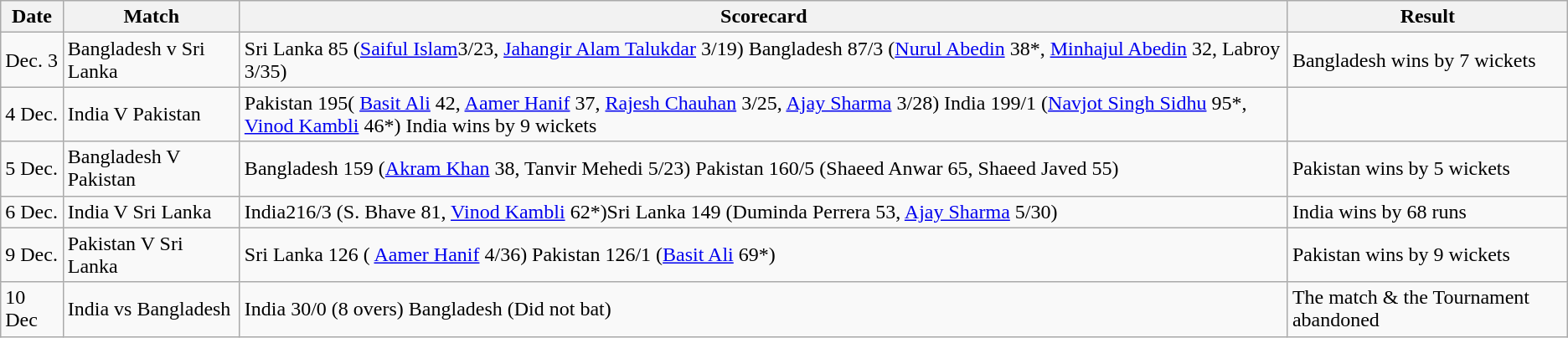<table class="wikitable">
<tr>
<th>Date</th>
<th>Match</th>
<th>Scorecard</th>
<th>Result</th>
</tr>
<tr>
<td>Dec. 3</td>
<td>Bangladesh v Sri Lanka</td>
<td>Sri Lanka 85 (<a href='#'>Saiful Islam</a>3/23, <a href='#'>Jahangir Alam Talukdar</a> 3/19) Bangladesh 87/3 (<a href='#'>Nurul Abedin</a> 38*, <a href='#'>Minhajul Abedin</a> 32, Labroy 3/35)</td>
<td>Bangladesh wins by 7 wickets</td>
</tr>
<tr>
<td>4 Dec.</td>
<td>India V Pakistan</td>
<td>Pakistan 195( <a href='#'>Basit Ali</a> 42, <a href='#'>Aamer Hanif</a> 37, <a href='#'>Rajesh Chauhan</a> 3/25, <a href='#'>Ajay Sharma</a> 3/28) India 199/1 (<a href='#'>Navjot Singh Sidhu</a> 95*, <a href='#'>Vinod Kambli</a> 46*) India wins by 9 wickets</td>
<td></td>
</tr>
<tr>
<td>5 Dec.</td>
<td>Bangladesh V Pakistan</td>
<td>Bangladesh 159 (<a href='#'>Akram Khan</a> 38, Tanvir Mehedi 5/23) Pakistan 160/5 (Shaeed Anwar 65, Shaeed Javed 55)</td>
<td>Pakistan wins by 5 wickets</td>
</tr>
<tr>
<td>6 Dec.</td>
<td>India V Sri Lanka</td>
<td>India216/3 (S. Bhave 81, <a href='#'>Vinod Kambli</a> 62*)Sri Lanka 149 (Duminda Perrera 53, <a href='#'>Ajay Sharma</a> 5/30)</td>
<td>India wins by 68 runs</td>
</tr>
<tr>
<td>9 Dec.</td>
<td>Pakistan V Sri Lanka</td>
<td>Sri Lanka 126 ( <a href='#'>Aamer Hanif</a> 4/36) Pakistan 126/1 (<a href='#'>Basit Ali</a> 69*)</td>
<td>Pakistan wins by 9 wickets</td>
</tr>
<tr>
<td>10 Dec</td>
<td>India vs Bangladesh</td>
<td>India 30/0 (8 overs) Bangladesh (Did not bat)</td>
<td>The match & the Tournament abandoned</td>
</tr>
</table>
